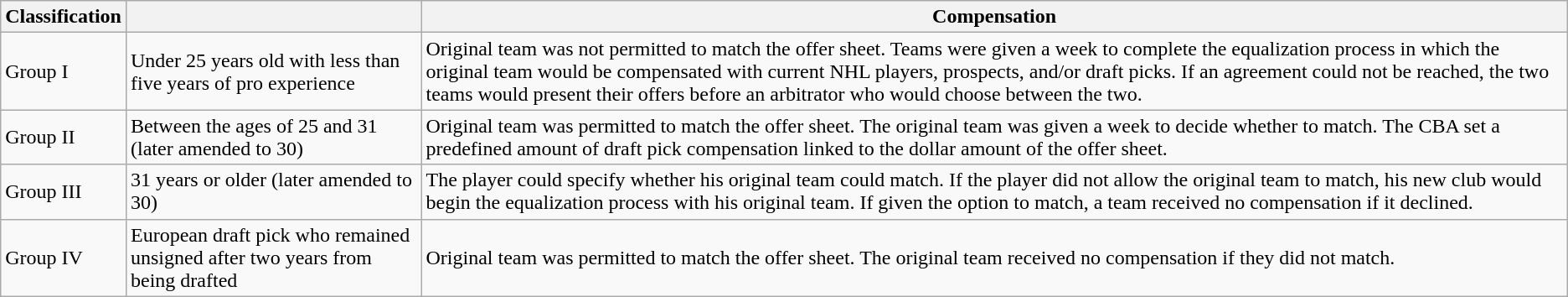<table class="wikitable">
<tr>
<th>Classification</th>
<th></th>
<th>Compensation</th>
</tr>
<tr>
<td>Group I</td>
<td>Under 25 years old with less than five years of pro experience</td>
<td>Original team was not permitted to match the offer sheet.  Teams were given a week to complete the equalization process in which the original team would be compensated with current NHL players, prospects, and/or draft picks.  If an agreement could not be reached, the two teams would present their offers before an arbitrator who would choose between the two.</td>
</tr>
<tr>
<td>Group II</td>
<td>Between the ages of 25 and 31 (later amended to 30)</td>
<td>Original team was permitted to match the offer sheet.  The original team was given a week to decide whether to match.  The CBA set a predefined amount of draft pick compensation linked to the dollar amount of the offer sheet.</td>
</tr>
<tr>
<td>Group III</td>
<td>31 years or older (later amended to 30)</td>
<td>The player could specify whether his original team could match.  If the player did not allow the original team to match, his new club would begin the equalization process with his original team.  If given the option to match, a team received no compensation if it declined.</td>
</tr>
<tr>
<td>Group IV</td>
<td>European draft pick who remained unsigned after two years from being drafted</td>
<td>Original team was permitted to match the offer sheet.  The original team received no compensation if they did not match.</td>
</tr>
</table>
